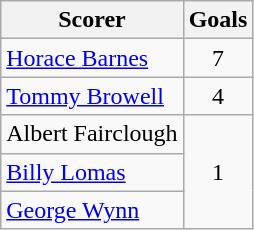<table class="wikitable">
<tr>
<th>Scorer</th>
<th>Goals</th>
</tr>
<tr>
<td> <a href='#'>Horace Barnes</a></td>
<td align=center>7</td>
</tr>
<tr>
<td> <a href='#'>Tommy Browell</a></td>
<td align=center>4</td>
</tr>
<tr>
<td>Albert Fairclough</td>
<td rowspan="3" align=center>1</td>
</tr>
<tr>
<td> <a href='#'>Billy Lomas</a></td>
</tr>
<tr>
<td> <a href='#'>George Wynn</a></td>
</tr>
</table>
